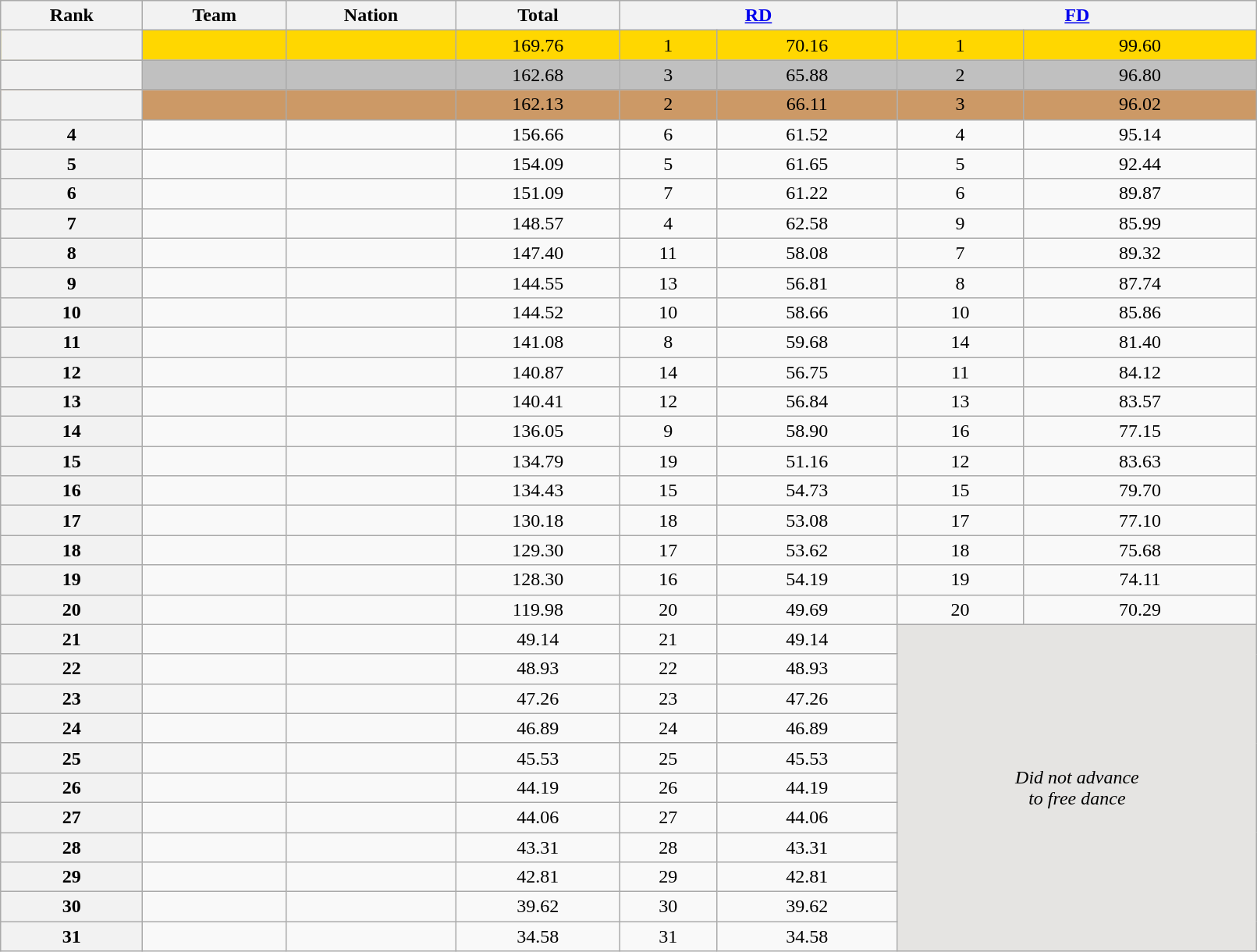<table class="wikitable sortable" style="text-align:center; width:85%">
<tr>
<th scope="col">Rank</th>
<th scope="col">Team</th>
<th scope="col">Nation</th>
<th scope="col">Total</th>
<th colspan="2" width="80px"><a href='#'>RD</a></th>
<th colspan="2" width="80px"><a href='#'>FD</a></th>
</tr>
<tr bgcolor="gold">
<th scope="row"></th>
<td align="left"></td>
<td align="left"></td>
<td>169.76</td>
<td>1</td>
<td>70.16</td>
<td>1</td>
<td>99.60</td>
</tr>
<tr bgcolor="silver">
<th scope="row"></th>
<td align="left"></td>
<td align="left"></td>
<td>162.68</td>
<td>3</td>
<td>65.88</td>
<td>2</td>
<td>96.80</td>
</tr>
<tr bgcolor="#cc9966">
<th scope="row"></th>
<td align="left"></td>
<td align="left"></td>
<td>162.13</td>
<td>2</td>
<td>66.11</td>
<td>3</td>
<td>96.02</td>
</tr>
<tr>
<th scope="row">4</th>
<td align="left"></td>
<td align="left"></td>
<td>156.66</td>
<td>6</td>
<td>61.52</td>
<td>4</td>
<td>95.14</td>
</tr>
<tr>
<th scope="row">5</th>
<td align="left"></td>
<td align="left"></td>
<td>154.09</td>
<td>5</td>
<td>61.65</td>
<td>5</td>
<td>92.44</td>
</tr>
<tr>
<th scope="row">6</th>
<td align="left"></td>
<td align="left"></td>
<td>151.09</td>
<td>7</td>
<td>61.22</td>
<td>6</td>
<td>89.87</td>
</tr>
<tr>
<th scope="row">7</th>
<td align="left"></td>
<td align="left"></td>
<td>148.57</td>
<td>4</td>
<td>62.58</td>
<td>9</td>
<td>85.99</td>
</tr>
<tr>
<th scope="row">8</th>
<td align="left"></td>
<td align="left"></td>
<td>147.40</td>
<td>11</td>
<td>58.08</td>
<td>7</td>
<td>89.32</td>
</tr>
<tr>
<th scope="row">9</th>
<td align="left"></td>
<td align="left"></td>
<td>144.55</td>
<td>13</td>
<td>56.81</td>
<td>8</td>
<td>87.74</td>
</tr>
<tr>
<th scope="row">10</th>
<td align="left"></td>
<td align="left"></td>
<td>144.52</td>
<td>10</td>
<td>58.66</td>
<td>10</td>
<td>85.86</td>
</tr>
<tr>
<th scope="row">11</th>
<td align="left"></td>
<td align="left"></td>
<td>141.08</td>
<td>8</td>
<td>59.68</td>
<td>14</td>
<td>81.40</td>
</tr>
<tr>
<th scope="row">12</th>
<td align="left"></td>
<td align="left"></td>
<td>140.87</td>
<td>14</td>
<td>56.75</td>
<td>11</td>
<td>84.12</td>
</tr>
<tr>
<th scope="row">13</th>
<td align="left"></td>
<td align="left"></td>
<td>140.41</td>
<td>12</td>
<td>56.84</td>
<td>13</td>
<td>83.57</td>
</tr>
<tr>
<th scope="row">14</th>
<td align="left"></td>
<td align="left"></td>
<td>136.05</td>
<td>9</td>
<td>58.90</td>
<td>16</td>
<td>77.15</td>
</tr>
<tr>
<th scope="row">15</th>
<td align="left"></td>
<td align="left"></td>
<td>134.79</td>
<td>19</td>
<td>51.16</td>
<td>12</td>
<td>83.63</td>
</tr>
<tr>
<th scope="row">16</th>
<td align="left"></td>
<td align="left"></td>
<td>134.43</td>
<td>15</td>
<td>54.73</td>
<td>15</td>
<td>79.70</td>
</tr>
<tr>
<th scope="row">17</th>
<td align="left"></td>
<td align="left"></td>
<td>130.18</td>
<td>18</td>
<td>53.08</td>
<td>17</td>
<td>77.10</td>
</tr>
<tr>
<th scope="row">18</th>
<td align="left"></td>
<td align="left"></td>
<td>129.30</td>
<td>17</td>
<td>53.62</td>
<td>18</td>
<td>75.68</td>
</tr>
<tr>
<th scope="row">19</th>
<td align="left"></td>
<td align="left"></td>
<td>128.30</td>
<td>16</td>
<td>54.19</td>
<td>19</td>
<td>74.11</td>
</tr>
<tr>
<th scope="row">20</th>
<td align="left"></td>
<td align="left"></td>
<td>119.98</td>
<td>20</td>
<td>49.69</td>
<td>20</td>
<td>70.29</td>
</tr>
<tr>
<th scope="row">21</th>
<td align="left"></td>
<td align="left"></td>
<td>49.14</td>
<td>21</td>
<td>49.14</td>
<td colspan="2" rowspan="11" bgcolor="e5e4e2"><em>Did not advance<br>to free dance</em></td>
</tr>
<tr>
<th scope="row">22</th>
<td align="left"></td>
<td align="left"></td>
<td>48.93</td>
<td>22</td>
<td>48.93</td>
</tr>
<tr>
<th scope="row">23</th>
<td align="left"></td>
<td align="left"></td>
<td>47.26</td>
<td>23</td>
<td>47.26</td>
</tr>
<tr>
<th scope="row">24</th>
<td align="left"></td>
<td align="left"></td>
<td>46.89</td>
<td>24</td>
<td>46.89</td>
</tr>
<tr>
<th scope="row">25</th>
<td align="left"></td>
<td align="left"></td>
<td>45.53</td>
<td>25</td>
<td>45.53</td>
</tr>
<tr>
<th scope="row">26</th>
<td align="left"></td>
<td align="left"></td>
<td>44.19</td>
<td>26</td>
<td>44.19</td>
</tr>
<tr>
<th scope="row">27</th>
<td align="left"></td>
<td align="left"></td>
<td>44.06</td>
<td>27</td>
<td>44.06</td>
</tr>
<tr>
<th scope="row">28</th>
<td align="left"></td>
<td align="left"></td>
<td>43.31</td>
<td>28</td>
<td>43.31</td>
</tr>
<tr>
<th scope="row">29</th>
<td align="left"></td>
<td align="left"></td>
<td>42.81</td>
<td>29</td>
<td>42.81</td>
</tr>
<tr>
<th scope="row">30</th>
<td align="left"></td>
<td align="left"></td>
<td>39.62</td>
<td>30</td>
<td>39.62</td>
</tr>
<tr>
<th scope="row">31</th>
<td align="left"></td>
<td align="left"></td>
<td>34.58</td>
<td>31</td>
<td>34.58</td>
</tr>
</table>
